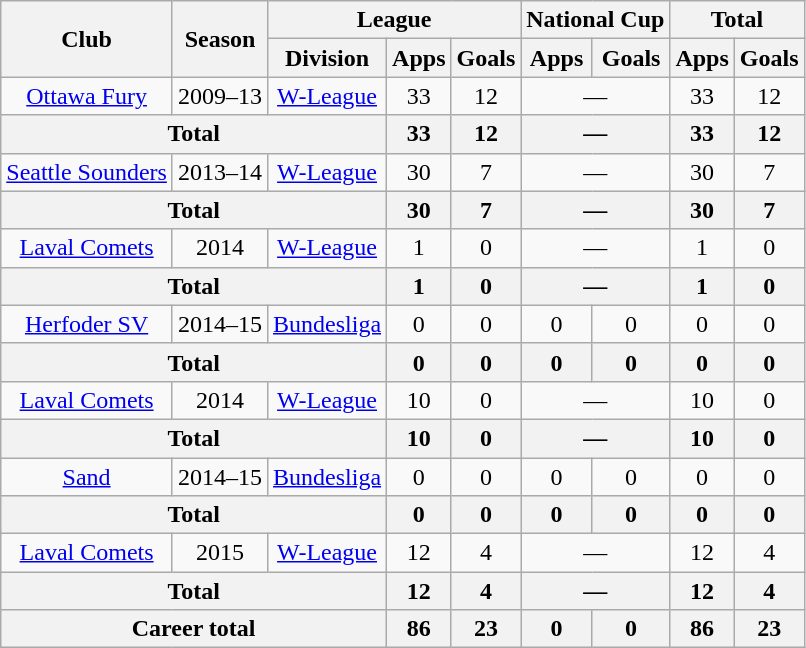<table class="wikitable" style="text-align: center;">
<tr>
<th rowspan="2">Club</th>
<th rowspan="2">Season</th>
<th colspan="3">League</th>
<th colspan="2">National Cup</th>
<th colspan="2">Total</th>
</tr>
<tr>
<th>Division</th>
<th>Apps</th>
<th>Goals</th>
<th>Apps</th>
<th>Goals</th>
<th>Apps</th>
<th>Goals</th>
</tr>
<tr>
<td rowspan="1" valign="center"><a href='#'>Ottawa Fury</a></td>
<td>2009–13</td>
<td><a href='#'>W-League</a></td>
<td>33</td>
<td>12</td>
<td colspan="2">—</td>
<td>33</td>
<td>12</td>
</tr>
<tr>
<th colspan="3">Total</th>
<th>33</th>
<th>12</th>
<th colspan="2">—</th>
<th>33</th>
<th>12</th>
</tr>
<tr>
<td rowspan="1" valign="center"><a href='#'>Seattle Sounders</a></td>
<td>2013–14</td>
<td><a href='#'>W-League</a></td>
<td>30</td>
<td>7</td>
<td colspan="2">—</td>
<td>30</td>
<td>7</td>
</tr>
<tr>
<th colspan="3">Total</th>
<th>30</th>
<th>7</th>
<th colspan="2">—</th>
<th>30</th>
<th>7</th>
</tr>
<tr>
<td rowspan="1" valign="center"><a href='#'>Laval Comets</a></td>
<td>2014</td>
<td><a href='#'>W-League</a></td>
<td>1</td>
<td>0</td>
<td colspan="2">—</td>
<td>1</td>
<td>0</td>
</tr>
<tr>
<th colspan="3">Total</th>
<th>1</th>
<th>0</th>
<th colspan="2">—</th>
<th>1</th>
<th>0</th>
</tr>
<tr>
<td rowspan="1" valign="center"><a href='#'>Herfoder SV</a></td>
<td>2014–15</td>
<td><a href='#'>Bundesliga</a></td>
<td>0</td>
<td>0</td>
<td>0</td>
<td>0</td>
<td>0</td>
<td>0</td>
</tr>
<tr>
<th colspan="3">Total</th>
<th>0</th>
<th>0</th>
<th>0</th>
<th>0</th>
<th>0</th>
<th>0</th>
</tr>
<tr>
<td rowspan="1" valign="center"><a href='#'>Laval Comets</a></td>
<td>2014</td>
<td><a href='#'>W-League</a></td>
<td>10</td>
<td>0</td>
<td colspan="2">—</td>
<td>10</td>
<td>0</td>
</tr>
<tr>
<th colspan="3">Total</th>
<th>10</th>
<th>0</th>
<th colspan="2">—</th>
<th>10</th>
<th>0</th>
</tr>
<tr>
<td rowspan="1" valign="center"><a href='#'>Sand</a></td>
<td>2014–15</td>
<td><a href='#'>Bundesliga</a></td>
<td>0</td>
<td>0</td>
<td>0</td>
<td>0</td>
<td>0</td>
<td>0</td>
</tr>
<tr>
<th colspan="3">Total</th>
<th>0</th>
<th>0</th>
<th>0</th>
<th>0</th>
<th>0</th>
<th>0</th>
</tr>
<tr>
<td rowspan="1" valign="center"><a href='#'>Laval Comets</a></td>
<td>2015</td>
<td><a href='#'>W-League</a></td>
<td>12</td>
<td>4</td>
<td colspan="2">—</td>
<td>12</td>
<td>4</td>
</tr>
<tr>
<th colspan="3">Total</th>
<th>12</th>
<th>4</th>
<th colspan="2">—</th>
<th>12</th>
<th>4</th>
</tr>
<tr>
<th colspan="3">Career total</th>
<th>86</th>
<th>23</th>
<th>0</th>
<th>0</th>
<th>86</th>
<th>23</th>
</tr>
</table>
